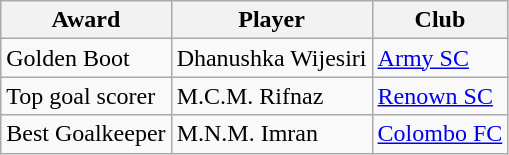<table class="wikitable">
<tr>
<th>Award</th>
<th>Player</th>
<th>Club</th>
</tr>
<tr>
<td>Golden Boot</td>
<td>Dhanushka Wijesiri</td>
<td><a href='#'>Army SC</a></td>
</tr>
<tr>
<td>Top goal scorer</td>
<td>M.C.M. Rifnaz</td>
<td><a href='#'>Renown SC</a></td>
</tr>
<tr>
<td>Best Goalkeeper</td>
<td>M.N.M. Imran</td>
<td><a href='#'>Colombo FC</a></td>
</tr>
</table>
